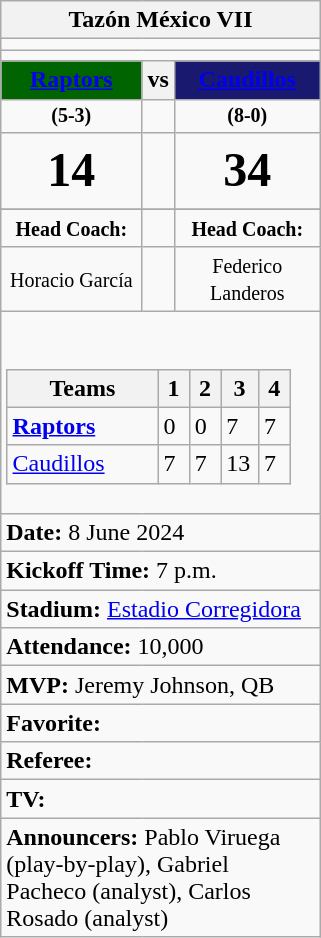<table class="wikitable" style="width:214px;" class="floatright" style="border: 1px  solid black;">
<tr>
<th colspan="3">Tazón México VII</th>
</tr>
<tr>
<td colspan="3"></td>
</tr>
<tr>
<td colspan="3"></td>
</tr>
<tr>
<th width=102px style="background:DarkGreen; color:white"><a href='#'><strong>Raptors</strong></a></th>
<th width=10px>vs</th>
<th width=102px style="background:#191970; color:#FFD700"><a href='#'>Caudillos</a></th>
</tr>
<tr style="text-align:center; font-size:smaller;">
<td><strong>(5-3)</strong></td>
<td></td>
<td><strong>(8-0)</strong></td>
</tr>
<tr style="text-align:center; font-size:xx-large;">
<td><strong>14</strong></td>
<td></td>
<td><strong>34</strong></td>
</tr>
<tr>
</tr>
<tr>
<td align="center"><small><strong>Head Coach:</strong></small></td>
<td></td>
<td align="center"><small><strong>Head Coach:</strong></small></td>
</tr>
<tr>
<td align="center"><small>Horacio García</small></td>
<td></td>
<td align="center"><small>Federico Landeros</small></td>
</tr>
<tr>
<td colspan=3 align=center><br><table class="wikitable">
<tr>
<th width="130">Teams</th>
<th width="20">1</th>
<th width="20">2</th>
<th width="20">3</th>
<th width="20">4</th>
</tr>
<tr>
<td> <a href='#'><strong>Raptors</strong></a></td>
<td>0</td>
<td>0</td>
<td>7</td>
<td>7</td>
</tr>
<tr>
<td> <a href='#'>Caudillos</a></td>
<td>7</td>
<td>7</td>
<td>13</td>
<td>7</td>
</tr>
</table>
</td>
</tr>
<tr>
<td colspan="3"><strong>Date:</strong> 8 June 2024</td>
</tr>
<tr>
<td colspan="3"><strong>Kickoff Time:</strong> 7 p.m.</td>
</tr>
<tr>
<td colspan="3"><strong>Stadium:</strong> <a href='#'>Estadio Corregidora</a></td>
</tr>
<tr>
<td colspan="3"><strong>Attendance:</strong> 10,000</td>
</tr>
<tr>
<td colspan="3"><strong>MVP:</strong> Jeremy Johnson, QB</td>
</tr>
<tr>
<td colspan="3"><strong>Favorite:</strong></td>
</tr>
<tr>
<td colspan="3"><strong>Referee:</strong></td>
</tr>
<tr>
<td colspan="3"><strong>TV:</strong></td>
</tr>
<tr>
<td colspan="3"><strong>Announcers:</strong> Pablo Viruega   (play-by-play), Gabriel Pacheco (analyst), Carlos Rosado (analyst)</td>
</tr>
</table>
